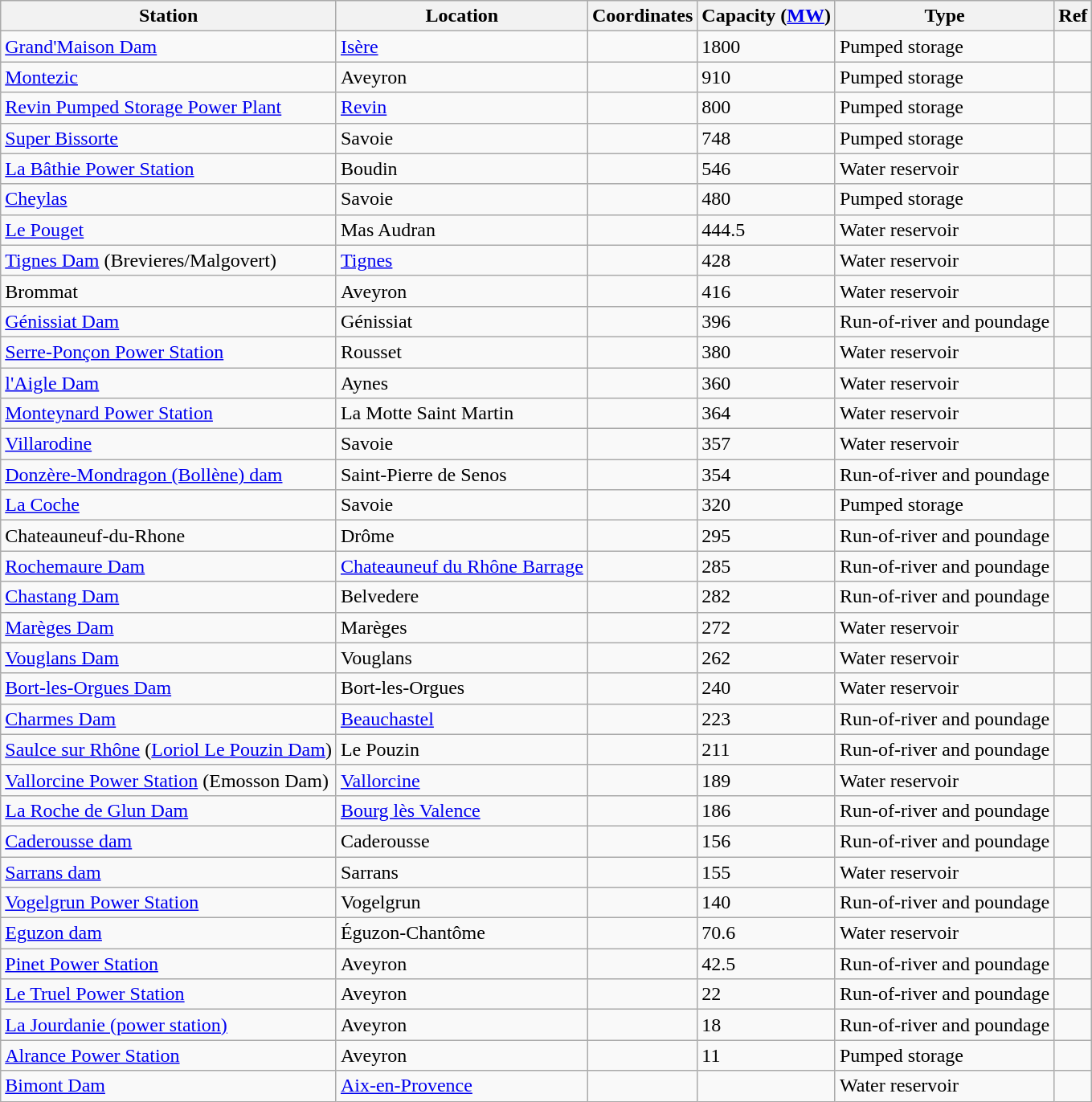<table class="wikitable sortable collapsible autocollapse">
<tr>
<th>Station</th>
<th>Location</th>
<th>Coordinates</th>
<th>Capacity (<a href='#'>MW</a>)</th>
<th>Type</th>
<th>Ref</th>
</tr>
<tr>
<td><a href='#'>Grand'Maison Dam</a></td>
<td><a href='#'>Isère</a></td>
<td></td>
<td>1800</td>
<td>Pumped storage</td>
<td></td>
</tr>
<tr>
<td><a href='#'>Montezic</a></td>
<td>Aveyron</td>
<td></td>
<td>910</td>
<td>Pumped storage</td>
<td></td>
</tr>
<tr>
<td><a href='#'>Revin Pumped Storage Power Plant</a></td>
<td><a href='#'>Revin</a></td>
<td></td>
<td>800</td>
<td>Pumped storage</td>
<td></td>
</tr>
<tr>
<td><a href='#'>Super Bissorte</a></td>
<td>Savoie</td>
<td></td>
<td>748</td>
<td>Pumped storage</td>
<td></td>
</tr>
<tr>
<td><a href='#'>La Bâthie Power Station</a></td>
<td>Boudin</td>
<td></td>
<td>546</td>
<td>Water reservoir</td>
<td></td>
</tr>
<tr>
<td><a href='#'>Cheylas</a></td>
<td>Savoie</td>
<td></td>
<td>480</td>
<td>Pumped storage</td>
<td></td>
</tr>
<tr>
<td><a href='#'>Le Pouget</a></td>
<td>Mas Audran</td>
<td></td>
<td>444.5</td>
<td>Water reservoir</td>
<td></td>
</tr>
<tr>
<td><a href='#'>Tignes Dam</a> (Brevieres/Malgovert)</td>
<td><a href='#'>Tignes</a></td>
<td></td>
<td>428</td>
<td>Water reservoir</td>
<td></td>
</tr>
<tr>
<td>Brommat</td>
<td>Aveyron</td>
<td></td>
<td>416</td>
<td>Water reservoir</td>
<td></td>
</tr>
<tr>
<td><a href='#'>Génissiat Dam</a></td>
<td>Génissiat</td>
<td></td>
<td>396</td>
<td>Run-of-river and poundage</td>
<td></td>
</tr>
<tr>
<td><a href='#'>Serre-Ponçon Power Station</a></td>
<td>Rousset</td>
<td></td>
<td>380</td>
<td>Water reservoir</td>
<td></td>
</tr>
<tr>
<td><a href='#'>l'Aigle Dam</a></td>
<td>Aynes</td>
<td></td>
<td>360</td>
<td>Water reservoir</td>
<td></td>
</tr>
<tr>
<td><a href='#'>Monteynard Power Station</a></td>
<td>La Motte Saint Martin</td>
<td></td>
<td>364</td>
<td>Water reservoir</td>
<td></td>
</tr>
<tr>
<td><a href='#'>Villarodine</a></td>
<td>Savoie</td>
<td></td>
<td>357</td>
<td>Water reservoir</td>
<td></td>
</tr>
<tr>
<td><a href='#'>Donzère-Mondragon (Bollène) dam</a></td>
<td>Saint-Pierre de Senos</td>
<td></td>
<td>354</td>
<td>Run-of-river and poundage</td>
<td></td>
</tr>
<tr>
<td><a href='#'>La Coche</a></td>
<td>Savoie</td>
<td></td>
<td>320</td>
<td>Pumped storage</td>
<td></td>
</tr>
<tr>
<td>Chateauneuf-du-Rhone</td>
<td>Drôme</td>
<td></td>
<td>295</td>
<td>Run-of-river and poundage</td>
<td></td>
</tr>
<tr>
<td><a href='#'>Rochemaure Dam</a></td>
<td><a href='#'>Chateauneuf du Rhône Barrage</a></td>
<td></td>
<td>285</td>
<td>Run-of-river and poundage</td>
<td></td>
</tr>
<tr>
<td><a href='#'>Chastang Dam</a></td>
<td>Belvedere</td>
<td></td>
<td>282</td>
<td>Run-of-river and poundage</td>
<td></td>
</tr>
<tr>
<td><a href='#'>Marèges Dam</a></td>
<td>Marèges</td>
<td></td>
<td>272</td>
<td>Water reservoir</td>
<td></td>
</tr>
<tr>
<td><a href='#'>Vouglans Dam</a></td>
<td>Vouglans</td>
<td></td>
<td>262</td>
<td>Water reservoir</td>
<td></td>
</tr>
<tr>
<td><a href='#'>Bort-les-Orgues Dam</a></td>
<td>Bort-les-Orgues</td>
<td></td>
<td>240</td>
<td>Water reservoir</td>
<td></td>
</tr>
<tr>
<td><a href='#'>Charmes Dam</a></td>
<td><a href='#'>Beauchastel</a></td>
<td></td>
<td>223</td>
<td>Run-of-river and poundage</td>
<td></td>
</tr>
<tr>
<td><a href='#'>Saulce sur Rhône</a> (<a href='#'>Loriol Le Pouzin Dam</a>)</td>
<td>Le Pouzin</td>
<td></td>
<td>211</td>
<td>Run-of-river and poundage</td>
<td></td>
</tr>
<tr>
<td><a href='#'>Vallorcine Power Station</a> (Emosson Dam)</td>
<td><a href='#'>Vallorcine</a></td>
<td></td>
<td>189</td>
<td>Water reservoir</td>
<td></td>
</tr>
<tr>
<td><a href='#'>La Roche de Glun Dam</a></td>
<td><a href='#'>Bourg lès Valence</a></td>
<td></td>
<td>186</td>
<td>Run-of-river and poundage</td>
<td></td>
</tr>
<tr>
<td><a href='#'>Caderousse dam</a></td>
<td>Caderousse</td>
<td></td>
<td>156</td>
<td>Run-of-river and poundage</td>
<td></td>
</tr>
<tr>
<td><a href='#'>Sarrans dam</a></td>
<td>Sarrans</td>
<td></td>
<td>155</td>
<td>Water reservoir</td>
<td></td>
</tr>
<tr>
<td><a href='#'>Vogelgrun Power Station</a></td>
<td>Vogelgrun</td>
<td></td>
<td>140</td>
<td>Run-of-river and poundage</td>
<td></td>
</tr>
<tr>
<td><a href='#'>Eguzon dam</a></td>
<td>Éguzon-Chantôme</td>
<td></td>
<td>70.6</td>
<td>Water reservoir</td>
<td></td>
</tr>
<tr>
<td><a href='#'>Pinet Power Station</a></td>
<td>Aveyron</td>
<td></td>
<td>42.5</td>
<td>Run-of-river and poundage</td>
<td></td>
</tr>
<tr>
<td><a href='#'>Le Truel Power Station</a></td>
<td>Aveyron</td>
<td></td>
<td>22</td>
<td>Run-of-river and poundage</td>
<td></td>
</tr>
<tr>
<td><a href='#'>La Jourdanie (power station)</a></td>
<td>Aveyron</td>
<td></td>
<td>18</td>
<td>Run-of-river and poundage</td>
<td></td>
</tr>
<tr>
<td><a href='#'>Alrance Power Station</a></td>
<td>Aveyron</td>
<td></td>
<td>11</td>
<td>Pumped storage</td>
<td></td>
</tr>
<tr>
<td><a href='#'>Bimont Dam</a></td>
<td><a href='#'>Aix-en-Provence</a></td>
<td></td>
<td></td>
<td>Water reservoir</td>
<td></td>
</tr>
</table>
